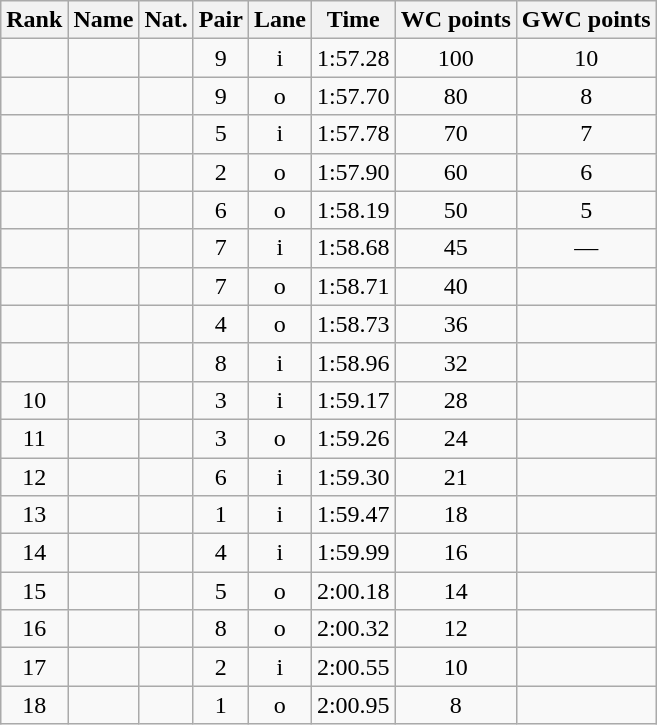<table class="wikitable sortable" style="text-align:center">
<tr>
<th>Rank</th>
<th>Name</th>
<th>Nat.</th>
<th>Pair</th>
<th>Lane</th>
<th>Time</th>
<th>WC points</th>
<th>GWC points</th>
</tr>
<tr>
<td></td>
<td align=left></td>
<td></td>
<td>9</td>
<td>i</td>
<td>1:57.28</td>
<td>100</td>
<td>10</td>
</tr>
<tr>
<td></td>
<td align=left></td>
<td></td>
<td>9</td>
<td>o</td>
<td>1:57.70</td>
<td>80</td>
<td>8</td>
</tr>
<tr>
<td></td>
<td align=left></td>
<td></td>
<td>5</td>
<td>i</td>
<td>1:57.78</td>
<td>70</td>
<td>7</td>
</tr>
<tr>
<td></td>
<td align=left></td>
<td></td>
<td>2</td>
<td>o</td>
<td>1:57.90</td>
<td>60</td>
<td>6</td>
</tr>
<tr>
<td></td>
<td align=left></td>
<td></td>
<td>6</td>
<td>o</td>
<td>1:58.19</td>
<td>50</td>
<td>5</td>
</tr>
<tr>
<td></td>
<td align=left></td>
<td></td>
<td>7</td>
<td>i</td>
<td>1:58.68</td>
<td>45</td>
<td>—</td>
</tr>
<tr>
<td></td>
<td align=left></td>
<td></td>
<td>7</td>
<td>o</td>
<td>1:58.71</td>
<td>40</td>
<td></td>
</tr>
<tr>
<td></td>
<td align=left></td>
<td></td>
<td>4</td>
<td>o</td>
<td>1:58.73</td>
<td>36</td>
<td></td>
</tr>
<tr>
<td></td>
<td align=left></td>
<td></td>
<td>8</td>
<td>i</td>
<td>1:58.96</td>
<td>32</td>
<td></td>
</tr>
<tr>
<td>10</td>
<td align=left></td>
<td></td>
<td>3</td>
<td>i</td>
<td>1:59.17</td>
<td>28</td>
<td></td>
</tr>
<tr>
<td>11</td>
<td align=left></td>
<td></td>
<td>3</td>
<td>o</td>
<td>1:59.26</td>
<td>24</td>
<td></td>
</tr>
<tr>
<td>12</td>
<td align=left></td>
<td></td>
<td>6</td>
<td>i</td>
<td>1:59.30</td>
<td>21</td>
<td></td>
</tr>
<tr>
<td>13</td>
<td align=left></td>
<td></td>
<td>1</td>
<td>i</td>
<td>1:59.47</td>
<td>18</td>
<td></td>
</tr>
<tr>
<td>14</td>
<td align=left></td>
<td></td>
<td>4</td>
<td>i</td>
<td>1:59.99</td>
<td>16</td>
<td></td>
</tr>
<tr>
<td>15</td>
<td align=left></td>
<td></td>
<td>5</td>
<td>o</td>
<td>2:00.18</td>
<td>14</td>
<td></td>
</tr>
<tr>
<td>16</td>
<td align=left></td>
<td></td>
<td>8</td>
<td>o</td>
<td>2:00.32</td>
<td>12</td>
<td></td>
</tr>
<tr>
<td>17</td>
<td align=left></td>
<td></td>
<td>2</td>
<td>i</td>
<td>2:00.55</td>
<td>10</td>
<td></td>
</tr>
<tr>
<td>18</td>
<td align=left></td>
<td></td>
<td>1</td>
<td>o</td>
<td>2:00.95</td>
<td>8</td>
<td></td>
</tr>
</table>
